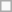<table class=wikitable>
<tr>
<td></td>
</tr>
</table>
